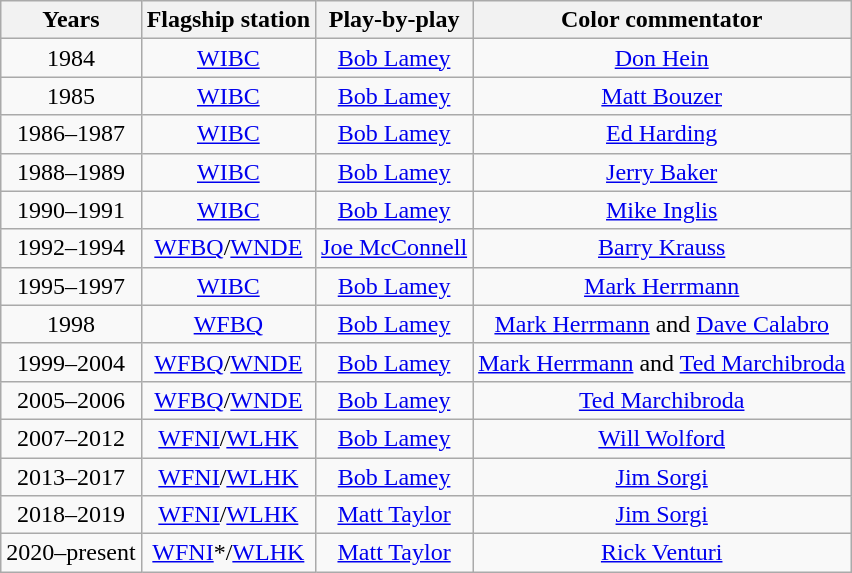<table class="wikitable" style="text-align: center;">
<tr>
<th>Years</th>
<th>Flagship station</th>
<th>Play-by-play</th>
<th>Color commentator</th>
</tr>
<tr>
<td>1984</td>
<td><a href='#'>WIBC</a></td>
<td><a href='#'>Bob Lamey</a></td>
<td><a href='#'>Don Hein</a></td>
</tr>
<tr>
<td>1985</td>
<td><a href='#'>WIBC</a></td>
<td><a href='#'>Bob Lamey</a></td>
<td><a href='#'>Matt Bouzer</a></td>
</tr>
<tr>
<td>1986–1987</td>
<td><a href='#'>WIBC</a></td>
<td><a href='#'>Bob Lamey</a></td>
<td><a href='#'>Ed Harding</a></td>
</tr>
<tr>
<td>1988–1989</td>
<td><a href='#'>WIBC</a></td>
<td><a href='#'>Bob Lamey</a></td>
<td><a href='#'>Jerry Baker</a></td>
</tr>
<tr>
<td>1990–1991</td>
<td><a href='#'>WIBC</a></td>
<td><a href='#'>Bob Lamey</a></td>
<td><a href='#'>Mike Inglis</a></td>
</tr>
<tr>
<td>1992–1994</td>
<td><a href='#'>WFBQ</a>/<a href='#'>WNDE</a></td>
<td><a href='#'>Joe McConnell</a></td>
<td><a href='#'>Barry Krauss</a></td>
</tr>
<tr>
<td>1995–1997</td>
<td><a href='#'>WIBC</a></td>
<td><a href='#'>Bob Lamey</a></td>
<td><a href='#'>Mark Herrmann</a></td>
</tr>
<tr>
<td>1998</td>
<td><a href='#'>WFBQ</a></td>
<td><a href='#'>Bob Lamey</a></td>
<td><a href='#'>Mark Herrmann</a> and <a href='#'>Dave Calabro</a></td>
</tr>
<tr>
<td>1999–2004</td>
<td><a href='#'>WFBQ</a>/<a href='#'>WNDE</a></td>
<td><a href='#'>Bob Lamey</a></td>
<td><a href='#'>Mark Herrmann</a> and <a href='#'>Ted Marchibroda</a></td>
</tr>
<tr>
<td>2005–2006</td>
<td><a href='#'>WFBQ</a>/<a href='#'>WNDE</a></td>
<td><a href='#'>Bob Lamey</a></td>
<td><a href='#'>Ted Marchibroda</a></td>
</tr>
<tr>
<td>2007–2012</td>
<td><a href='#'>WFNI</a>/<a href='#'>WLHK</a></td>
<td><a href='#'>Bob Lamey</a></td>
<td><a href='#'>Will Wolford</a></td>
</tr>
<tr>
<td>2013–2017</td>
<td><a href='#'>WFNI</a>/<a href='#'>WLHK</a></td>
<td><a href='#'>Bob Lamey</a></td>
<td><a href='#'>Jim Sorgi</a></td>
</tr>
<tr>
<td>2018–2019</td>
<td><a href='#'>WFNI</a>/<a href='#'>WLHK</a></td>
<td><a href='#'>Matt Taylor</a></td>
<td><a href='#'>Jim Sorgi</a></td>
</tr>
<tr>
<td>2020–present</td>
<td><a href='#'>WFNI</a>*/<a href='#'>WLHK</a></td>
<td><a href='#'>Matt Taylor</a></td>
<td><a href='#'>Rick Venturi</a></td>
</tr>
</table>
